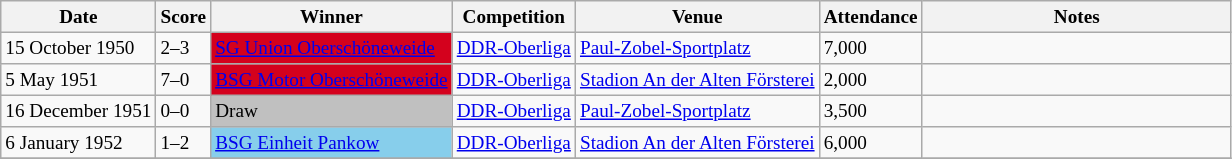<table class="wikitable sortable" style="font-size:80%">
<tr>
<th>Date</th>
<th>Score</th>
<th>Winner</th>
<th>Competition</th>
<th>Venue</th>
<th>Attendance</th>
<th class="unsortable" width=200px>Notes</th>
</tr>
<tr>
<td>15 October 1950</td>
<td>2–3</td>
<td style="background:#D4011D"><a href='#'><span>SG Union Oberschöneweide</span></a></td>
<td><a href='#'>DDR-Oberliga</a></td>
<td><a href='#'>Paul-Zobel-Sportplatz</a></td>
<td>7,000</td>
<td></td>
</tr>
<tr>
<td>5 May 1951</td>
<td>7–0</td>
<td style="background:#D4011D"><a href='#'><span>BSG Motor Oberschöneweide</span></a></td>
<td><a href='#'>DDR-Oberliga</a></td>
<td><a href='#'>Stadion An der Alten Försterei</a></td>
<td>2,000</td>
<td></td>
</tr>
<tr>
<td>16 December 1951</td>
<td>0–0</td>
<td style="background:silver">Draw</td>
<td><a href='#'>DDR-Oberliga</a></td>
<td><a href='#'>Paul-Zobel-Sportplatz</a></td>
<td>3,500</td>
<td></td>
</tr>
<tr>
<td>6 January 1952</td>
<td>1–2</td>
<td style="background:skyblue"><a href='#'><span>BSG Einheit Pankow</span></a></td>
<td><a href='#'>DDR-Oberliga</a></td>
<td><a href='#'>Stadion An der Alten Försterei</a></td>
<td>6,000</td>
<td></td>
</tr>
<tr>
</tr>
</table>
